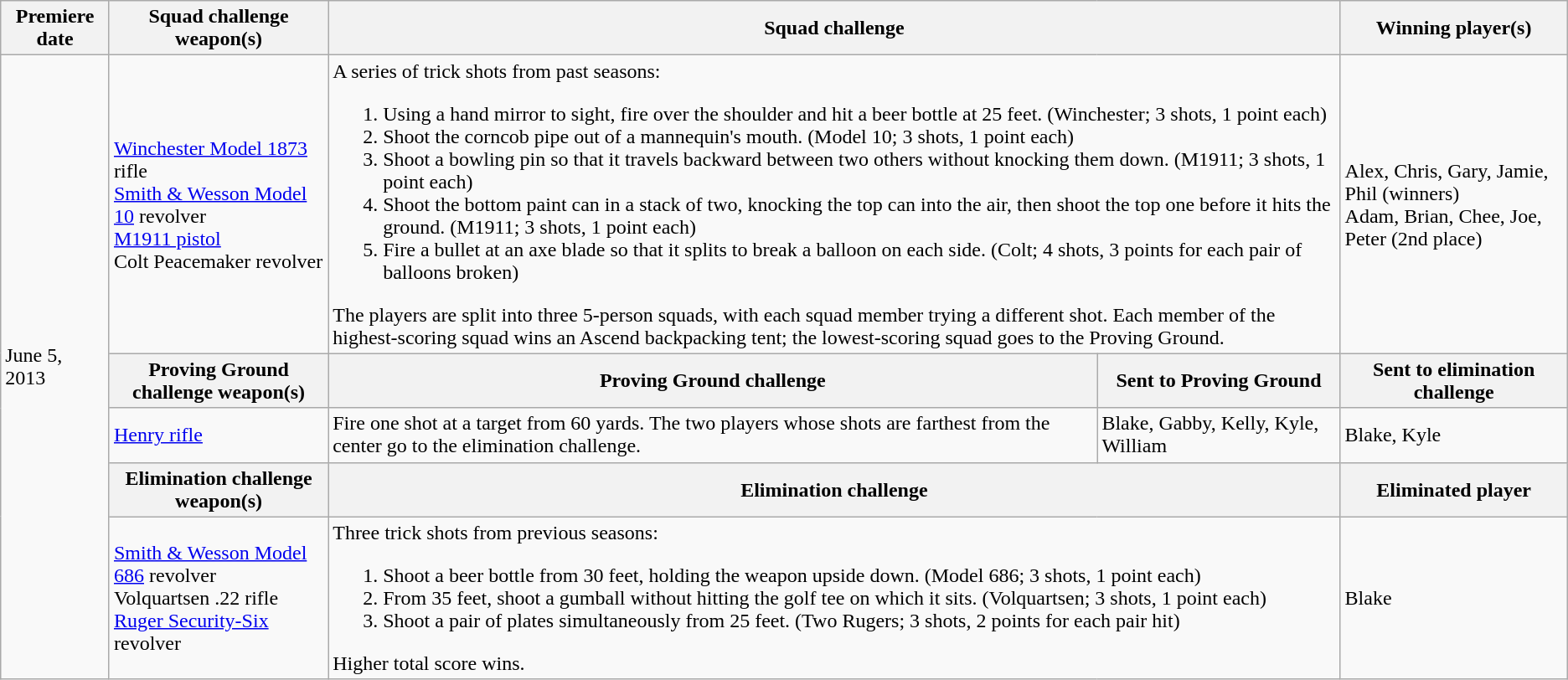<table class="wikitable">
<tr>
<th>Premiere date</th>
<th>Squad challenge weapon(s)</th>
<th colspan="2">Squad challenge</th>
<th>Winning player(s)</th>
</tr>
<tr>
<td rowspan="5">June 5, 2013</td>
<td><a href='#'>Winchester Model 1873</a> rifle<br><a href='#'>Smith & Wesson Model 10</a> revolver<br><a href='#'>M1911 pistol</a><br>Colt Peacemaker revolver</td>
<td colspan="2">A series of trick shots from past seasons:<br><ol><li>Using a hand mirror to sight, fire over the shoulder and hit a beer bottle at 25 feet. (Winchester; 3 shots, 1 point each)</li><li>Shoot the corncob pipe out of a mannequin's mouth. (Model 10; 3 shots, 1 point each)</li><li>Shoot a bowling pin so that it travels backward between two others without knocking them down. (M1911; 3 shots, 1 point each)</li><li>Shoot the bottom paint can in a stack of two, knocking the top can into the air, then shoot the top one before it hits the ground. (M1911; 3 shots, 1 point each)</li><li>Fire a bullet at an axe blade so that it splits to break a balloon on each side. (Colt; 4 shots, 3 points for each pair of balloons broken)</li></ol>The players are split into three 5-person squads, with each squad member trying a different shot. Each member of the highest-scoring squad wins an Ascend backpacking tent; the lowest-scoring squad goes to the Proving Ground.</td>
<td>Alex, Chris, Gary, Jamie, Phil (winners)<br>Adam, Brian, Chee, Joe, Peter (2nd place)</td>
</tr>
<tr>
<th>Proving Ground challenge weapon(s)</th>
<th>Proving Ground challenge</th>
<th>Sent to Proving Ground</th>
<th>Sent to elimination challenge</th>
</tr>
<tr>
<td><a href='#'>Henry rifle</a></td>
<td>Fire one shot at a target from 60 yards. The two players whose shots are farthest from the center go to the elimination challenge.</td>
<td>Blake, Gabby, Kelly, Kyle, William</td>
<td>Blake, Kyle</td>
</tr>
<tr>
<th>Elimination challenge weapon(s)</th>
<th colspan="2">Elimination challenge</th>
<th>Eliminated player</th>
</tr>
<tr>
<td><a href='#'>Smith & Wesson Model 686</a> revolver<br>Volquartsen .22 rifle<br><a href='#'>Ruger Security-Six</a> revolver</td>
<td colspan="2">Three trick shots from previous seasons:<br><ol><li>Shoot a beer bottle from 30 feet, holding the weapon upside down. (Model 686; 3 shots, 1 point each)</li><li>From 35 feet, shoot a gumball without hitting the golf tee on which it sits. (Volquartsen; 3 shots, 1 point each)</li><li>Shoot a pair of plates simultaneously from 25 feet. (Two Rugers; 3 shots, 2 points for each pair hit)</li></ol>Higher total score wins.</td>
<td>Blake</td>
</tr>
</table>
